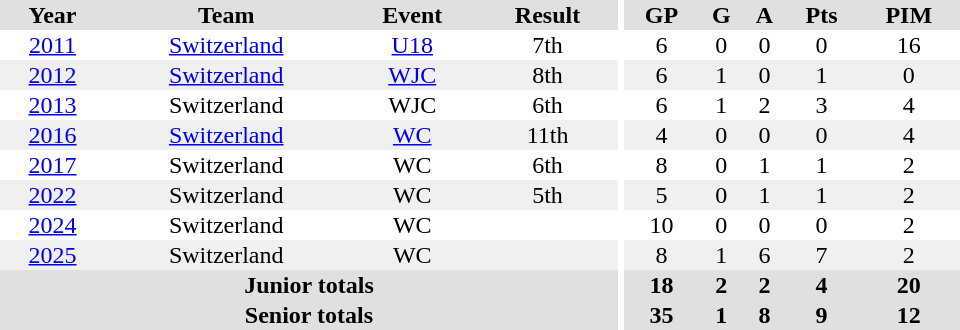<table border="0" cellpadding="1" cellspacing="0" ID="Table3" style="text-align:center; width:40em">
<tr ALIGN="center" bgcolor="#e0e0e0">
<th>Year</th>
<th>Team</th>
<th>Event</th>
<th>Result</th>
<th rowspan="99" bgcolor="#ffffff"></th>
<th>GP</th>
<th>G</th>
<th>A</th>
<th>Pts</th>
<th>PIM</th>
</tr>
<tr>
<td><a href='#'>2011</a></td>
<td><a href='#'>Switzerland</a></td>
<td><a href='#'>U18</a></td>
<td>7th</td>
<td>6</td>
<td>0</td>
<td>0</td>
<td>0</td>
<td>16</td>
</tr>
<tr bgcolor="#f0f0f0">
<td><a href='#'>2012</a></td>
<td><a href='#'>Switzerland</a></td>
<td><a href='#'>WJC</a></td>
<td>8th</td>
<td>6</td>
<td>1</td>
<td>0</td>
<td>1</td>
<td>0</td>
</tr>
<tr>
<td><a href='#'>2013</a></td>
<td>Switzerland</td>
<td>WJC</td>
<td>6th</td>
<td>6</td>
<td>1</td>
<td>2</td>
<td>3</td>
<td>4</td>
</tr>
<tr bgcolor="#f0f0f0">
<td><a href='#'>2016</a></td>
<td><a href='#'>Switzerland</a></td>
<td><a href='#'>WC</a></td>
<td>11th</td>
<td>4</td>
<td>0</td>
<td>0</td>
<td>0</td>
<td>4</td>
</tr>
<tr>
<td><a href='#'>2017</a></td>
<td>Switzerland</td>
<td>WC</td>
<td>6th</td>
<td>8</td>
<td>0</td>
<td>1</td>
<td>1</td>
<td>2</td>
</tr>
<tr bgcolor="#f0f0f0">
<td><a href='#'>2022</a></td>
<td>Switzerland</td>
<td>WC</td>
<td>5th</td>
<td>5</td>
<td>0</td>
<td>1</td>
<td>1</td>
<td>2</td>
</tr>
<tr>
<td><a href='#'>2024</a></td>
<td>Switzerland</td>
<td>WC</td>
<td></td>
<td>10</td>
<td>0</td>
<td>0</td>
<td>0</td>
<td>2</td>
</tr>
<tr bgcolor="#f0f0f0">
<td><a href='#'>2025</a></td>
<td>Switzerland</td>
<td>WC</td>
<td></td>
<td>8</td>
<td>1</td>
<td>6</td>
<td>7</td>
<td>2</td>
</tr>
<tr bgcolor="#e0e0e0">
<th colspan="4">Junior totals</th>
<th>18</th>
<th>2</th>
<th>2</th>
<th>4</th>
<th>20</th>
</tr>
<tr bgcolor="#e0e0e0">
<th colspan="4">Senior totals</th>
<th>35</th>
<th>1</th>
<th>8</th>
<th>9</th>
<th>12</th>
</tr>
</table>
